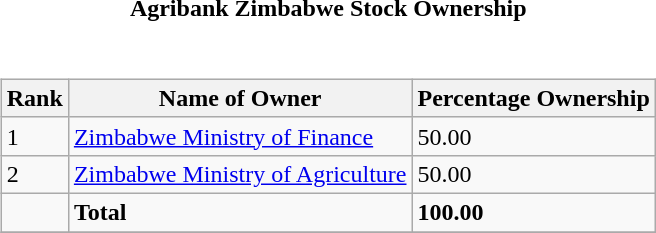<table style="font-size:100%;">
<tr>
<td width="100%" align="center"><strong>Agribank Zimbabwe Stock Ownership</strong></td>
</tr>
<tr valign="top">
<td><br><table class="wikitable sortable" style="margin-left:auto;margin-right:auto">
<tr>
<th style="width:2em;">Rank</th>
<th>Name of Owner</th>
<th>Percentage Ownership</th>
</tr>
<tr>
<td>1</td>
<td><a href='#'>Zimbabwe Ministry of Finance</a></td>
<td>50.00</td>
</tr>
<tr>
<td>2</td>
<td><a href='#'>Zimbabwe Ministry of Agriculture</a></td>
<td>50.00</td>
</tr>
<tr>
<td></td>
<td><strong>Total</strong></td>
<td><strong>100.00</strong></td>
</tr>
<tr>
</tr>
</table>
</td>
</tr>
</table>
